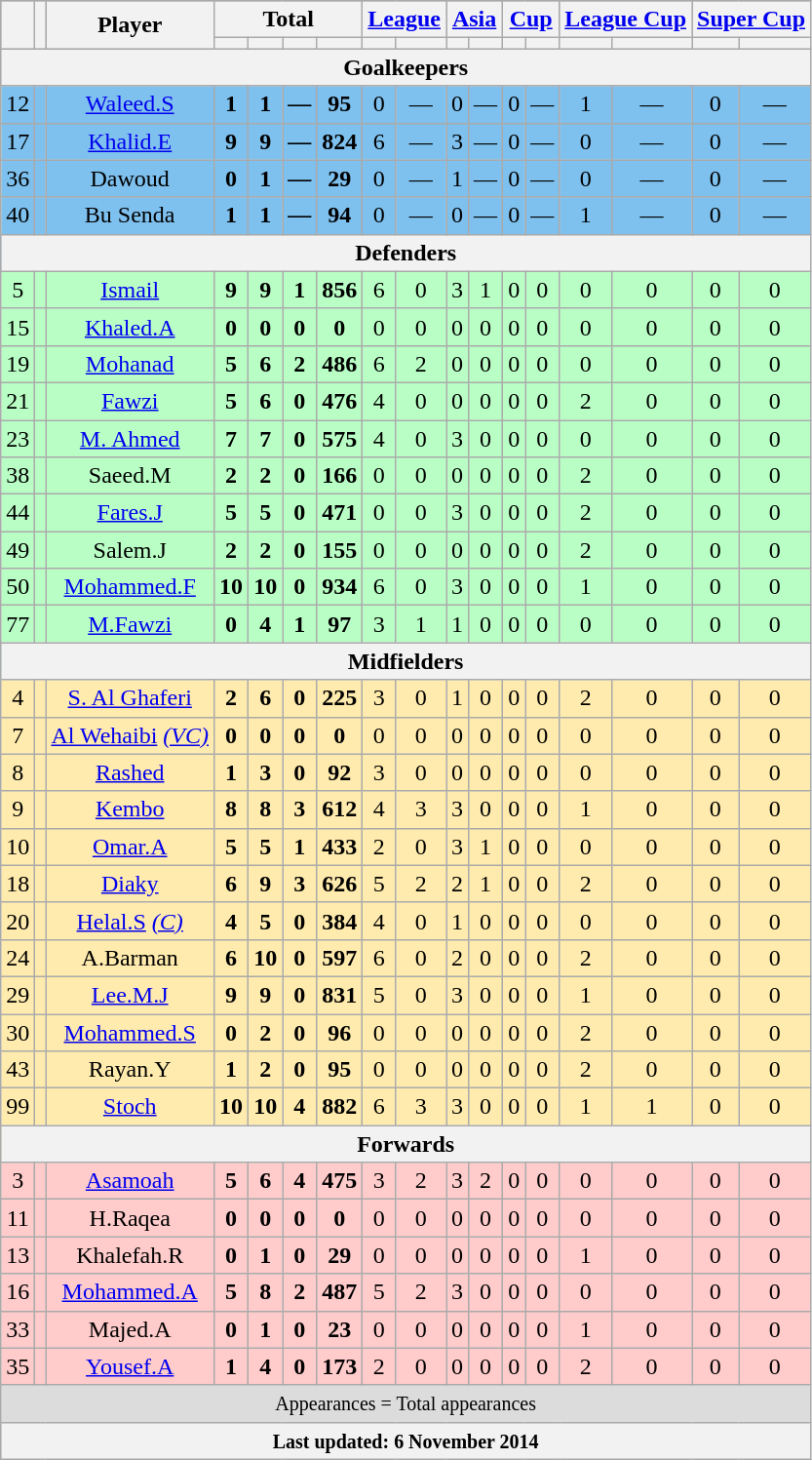<table class="wikitable" style="text-align:center;">
<tr align="center" style="background:#9C9C9C">
<th rowspan="2"></th>
<th rowspan="2"></th>
<th rowspan="2">Player</th>
<th colspan="4">Total</th>
<th colspan="2"><a href='#'>League</a></th>
<th colspan="2"><a href='#'>Asia</a></th>
<th colspan="2"><a href='#'>Cup</a></th>
<th colspan="2"><a href='#'>League Cup</a></th>
<th colspan="2"><a href='#'>Super Cup</a></th>
</tr>
<tr style="background:#DCDCDC">
<th></th>
<th></th>
<th></th>
<th></th>
<th></th>
<th></th>
<th></th>
<th></th>
<th></th>
<th></th>
<th></th>
<th></th>
<th></th>
<th></th>
</tr>
<tr align="center" style="background:#DCDCDC">
<th colspan="17">Goalkeepers</th>
</tr>
<tr align="center" style="background:#7EC0EE">
<td>12</td>
<td></td>
<td><a href='#'>Waleed.S</a></td>
<td><strong>1</strong> </td>
<td><strong>1</strong> </td>
<td><strong>—</strong> </td>
<td><strong>95</strong> </td>
<td>0  </td>
<td>— </td>
<td>0  </td>
<td>— </td>
<td>0  </td>
<td>— </td>
<td>1  </td>
<td>— </td>
<td>0  </td>
<td>— </td>
</tr>
<tr align="center" style="background:#7EC0EE">
<td>17</td>
<td></td>
<td><a href='#'>Khalid.E</a></td>
<td><strong>9</strong> </td>
<td><strong>9</strong> </td>
<td><strong>—</strong> </td>
<td><strong>824</strong> </td>
<td>6  </td>
<td>— </td>
<td>3  </td>
<td>— </td>
<td>0  </td>
<td>— </td>
<td>0  </td>
<td>— </td>
<td>0  </td>
<td>— </td>
</tr>
<tr align="center" style="background:#7EC0EE">
<td>36</td>
<td></td>
<td>Dawoud</td>
<td><strong>0 </strong> </td>
<td><strong>1</strong> </td>
<td><strong>—</strong> </td>
<td><strong>29</strong> </td>
<td>0  </td>
<td>— </td>
<td>1  </td>
<td>— </td>
<td>0  </td>
<td>— </td>
<td>0  </td>
<td>— </td>
<td>0  </td>
<td>— </td>
</tr>
<tr align="center" style="background:#7EC0EE">
<td>40</td>
<td></td>
<td>Bu Senda</td>
<td><strong>1</strong> </td>
<td><strong>1</strong> </td>
<td><strong>—</strong> </td>
<td><strong>94</strong> </td>
<td>0  </td>
<td>— </td>
<td>0  </td>
<td>— </td>
<td>0  </td>
<td>— </td>
<td>1  </td>
<td>— </td>
<td>0  </td>
<td>— </td>
</tr>
<tr align="center" style="background:#7EC0EE">
<th colspan="17">Defenders</th>
</tr>
<tr align="center" style="background:#B9FFC5">
<td>5</td>
<td></td>
<td><a href='#'>Ismail</a></td>
<td><strong>9</strong> </td>
<td><strong>9</strong> </td>
<td><strong>1</strong> </td>
<td><strong>856</strong> </td>
<td>6  </td>
<td>0 </td>
<td>3  </td>
<td>1 </td>
<td>0  </td>
<td>0 </td>
<td>0  </td>
<td>0 </td>
<td>0  </td>
<td>0 </td>
</tr>
<tr align="center" style="background:#B9FFC5">
<td>15</td>
<td></td>
<td><a href='#'>Khaled.A</a></td>
<td><strong>0 </strong> </td>
<td><strong>0 </strong> </td>
<td><strong>0</strong> </td>
<td><strong>0</strong> </td>
<td>0  </td>
<td>0 </td>
<td>0  </td>
<td>0 </td>
<td>0  </td>
<td>0 </td>
<td>0  </td>
<td>0 </td>
<td>0  </td>
<td>0 </td>
</tr>
<tr align="center" style="background:#B9FFC5">
<td>19</td>
<td></td>
<td><a href='#'>Mohanad</a></td>
<td><strong>5</strong> </td>
<td><strong>6</strong> </td>
<td><strong>2</strong> </td>
<td><strong>486</strong> </td>
<td>6  </td>
<td>2 </td>
<td>0  </td>
<td>0 </td>
<td>0  </td>
<td>0 </td>
<td>0  </td>
<td>0 </td>
<td>0  </td>
<td>0 </td>
</tr>
<tr align="center" style="background:#B9FFC5">
<td>21</td>
<td></td>
<td><a href='#'>Fawzi</a></td>
<td><strong>5</strong> </td>
<td><strong>6</strong> </td>
<td><strong>0</strong> </td>
<td><strong>476</strong> </td>
<td>4  </td>
<td>0 </td>
<td>0  </td>
<td>0 </td>
<td>0  </td>
<td>0 </td>
<td>2  </td>
<td>0 </td>
<td>0  </td>
<td>0 </td>
</tr>
<tr align="center" style="background:#B9FFC5">
<td>23</td>
<td></td>
<td><a href='#'>M. Ahmed</a></td>
<td><strong>7</strong> </td>
<td><strong>7</strong> </td>
<td><strong>0</strong> </td>
<td><strong>575</strong> </td>
<td>4  </td>
<td>0  </td>
<td>3  </td>
<td>0 </td>
<td>0  </td>
<td>0 </td>
<td>0  </td>
<td>0 </td>
<td>0  </td>
<td>0 </td>
</tr>
<tr align="center" style="background:#B9FFC5">
<td>38</td>
<td></td>
<td>Saeed.M</td>
<td><strong>2</strong> </td>
<td><strong>2</strong> </td>
<td><strong>0</strong> </td>
<td><strong>166</strong> </td>
<td>0  </td>
<td>0 </td>
<td>0  </td>
<td>0 </td>
<td>0  </td>
<td>0 </td>
<td>2  </td>
<td>0 </td>
<td>0  </td>
<td>0 </td>
</tr>
<tr align="center" style="background:#B9FFC5">
<td>44</td>
<td></td>
<td><a href='#'>Fares.J</a></td>
<td><strong>5</strong> </td>
<td><strong>5</strong> </td>
<td><strong>0</strong> </td>
<td><strong>471</strong> </td>
<td>0  </td>
<td>0 </td>
<td>3  </td>
<td>0 </td>
<td>0  </td>
<td>0 </td>
<td>2  </td>
<td>0 </td>
<td>0  </td>
<td>0 </td>
</tr>
<tr align="center" style="background:#B9FFC5">
<td>49</td>
<td></td>
<td>Salem.J</td>
<td><strong>2 </strong> </td>
<td><strong>2</strong> </td>
<td><strong>0</strong> </td>
<td><strong>155</strong> </td>
<td>0  </td>
<td>0 </td>
<td>0  </td>
<td>0 </td>
<td>0  </td>
<td>0 </td>
<td>2  </td>
<td>0 </td>
<td>0  </td>
<td>0 </td>
</tr>
<tr align="center" style="background:#B9FFC5">
<td>50</td>
<td></td>
<td><a href='#'>Mohammed.F</a></td>
<td><strong>10</strong> </td>
<td><strong>10</strong> </td>
<td><strong>0</strong> </td>
<td><strong>934</strong> </td>
<td>6  </td>
<td>0 </td>
<td>3  </td>
<td>0 </td>
<td>0  </td>
<td>0 </td>
<td>1  </td>
<td>0 </td>
<td>0  </td>
<td>0 </td>
</tr>
<tr align="center" style="background:#B9FFC5">
<td>77</td>
<td></td>
<td><a href='#'>M.Fawzi</a></td>
<td><strong>0</strong> </td>
<td><strong>4</strong> </td>
<td><strong>1</strong> </td>
<td><strong>97</strong> </td>
<td>3  </td>
<td>1 </td>
<td>1  </td>
<td>0 </td>
<td>0  </td>
<td>0 </td>
<td>0  </td>
<td>0 </td>
<td>0  </td>
<td>0 </td>
</tr>
<tr align="center" style="background:#B9FFC5">
<th colspan="17">Midfielders</th>
</tr>
<tr align="center" style="background:#FFEBAD">
<td>4</td>
<td></td>
<td><a href='#'>S. Al Ghaferi</a></td>
<td><strong>2</strong> </td>
<td><strong>6</strong> </td>
<td><strong>0</strong> </td>
<td><strong>225</strong> </td>
<td>3  </td>
<td>0 </td>
<td>1  </td>
<td>0 </td>
<td>0  </td>
<td>0 </td>
<td>2  </td>
<td>0 </td>
<td>0  </td>
<td>0 </td>
</tr>
<tr align="center" style="background:#FFEBAD">
<td>7</td>
<td></td>
<td><a href='#'>Al Wehaibi</a> <em><a href='#'>(VC)</a></em></td>
<td><strong>0 </strong> </td>
<td><strong>0 </strong> </td>
<td><strong>0</strong> </td>
<td><strong>0</strong> </td>
<td>0  </td>
<td>0 </td>
<td>0  </td>
<td>0 </td>
<td>0  </td>
<td>0 </td>
<td>0  </td>
<td>0 </td>
<td>0  </td>
<td>0 </td>
</tr>
<tr align="center" style="background:#FFEBAD">
<td>8</td>
<td></td>
<td><a href='#'>Rashed</a></td>
<td><strong>1</strong> </td>
<td><strong>3</strong> </td>
<td><strong>0</strong> </td>
<td><strong>92</strong> </td>
<td>3  </td>
<td>0 </td>
<td>0  </td>
<td>0 </td>
<td>0  </td>
<td>0 </td>
<td>0  </td>
<td>0 </td>
<td>0  </td>
<td>0 </td>
</tr>
<tr align="center" style="background:#FFEBAD">
<td>9</td>
<td></td>
<td><a href='#'>Kembo</a></td>
<td><strong>8</strong> </td>
<td><strong>8</strong> </td>
<td><strong>3</strong> </td>
<td><strong>612</strong> </td>
<td>4  </td>
<td>3 </td>
<td>3  </td>
<td>0 </td>
<td>0  </td>
<td>0 </td>
<td>1  </td>
<td>0 </td>
<td>0  </td>
<td>0 </td>
</tr>
<tr align="center" style="background:#FFEBAD">
<td>10</td>
<td></td>
<td><a href='#'>Omar.A</a></td>
<td><strong>5</strong> </td>
<td><strong>5</strong> </td>
<td><strong>1</strong> </td>
<td><strong>433</strong> </td>
<td>2  </td>
<td>0 </td>
<td>3  </td>
<td>1 </td>
<td>0  </td>
<td>0 </td>
<td>0  </td>
<td>0 </td>
<td>0  </td>
<td>0 </td>
</tr>
<tr align="center" style="background:#FFEBAD">
<td>18</td>
<td></td>
<td><a href='#'>Diaky</a></td>
<td><strong>6</strong> </td>
<td><strong>9</strong> </td>
<td><strong>3</strong> </td>
<td><strong>626</strong> </td>
<td>5  </td>
<td>2 </td>
<td>2  </td>
<td>1 </td>
<td>0  </td>
<td>0 </td>
<td>2  </td>
<td>0 </td>
<td>0  </td>
<td>0 </td>
</tr>
<tr align="center" style="background:#FFEBAD">
<td>20</td>
<td></td>
<td><a href='#'>Helal.S</a> <em><a href='#'>(C)</a></em></td>
<td><strong>4</strong> </td>
<td><strong>5</strong> </td>
<td><strong>0</strong> </td>
<td><strong>384</strong> </td>
<td>4  </td>
<td>0 </td>
<td>1  </td>
<td>0 </td>
<td>0  </td>
<td>0 </td>
<td>0  </td>
<td>0 </td>
<td>0  </td>
<td>0 </td>
</tr>
<tr align="center" style="background:#FFEBAD">
<td>24</td>
<td></td>
<td>A.Barman</td>
<td><strong>6</strong> </td>
<td><strong>10</strong> </td>
<td><strong>0</strong> </td>
<td><strong>597</strong> </td>
<td>6  </td>
<td>0 </td>
<td>2  </td>
<td>0 </td>
<td>0  </td>
<td>0 </td>
<td>2  </td>
<td>0 </td>
<td>0  </td>
<td>0 </td>
</tr>
<tr align="center" style="background:#FFEBAD">
<td>29</td>
<td></td>
<td><a href='#'>Lee.M.J</a></td>
<td><strong>9</strong> </td>
<td><strong>9</strong> </td>
<td><strong>0</strong> </td>
<td><strong>831</strong> </td>
<td>5  </td>
<td>0 </td>
<td>3  </td>
<td>0 </td>
<td>0  </td>
<td>0 </td>
<td>1  </td>
<td>0 </td>
<td>0  </td>
<td>0 </td>
</tr>
<tr align="center" style="background:#FFEBAD">
<td>30</td>
<td></td>
<td><a href='#'>Mohammed.S</a></td>
<td><strong>0</strong> </td>
<td><strong>2</strong> </td>
<td><strong>0</strong> </td>
<td><strong>96</strong> </td>
<td>0  </td>
<td>0 </td>
<td>0  </td>
<td>0 </td>
<td>0  </td>
<td>0 </td>
<td>2  </td>
<td>0 </td>
<td>0  </td>
<td>0 </td>
</tr>
<tr align="center" style="background:#FFEBAD">
<td>43</td>
<td></td>
<td>Rayan.Y</td>
<td><strong>1</strong> </td>
<td><strong>2</strong> </td>
<td><strong>0</strong> </td>
<td><strong>95</strong> </td>
<td>0  </td>
<td>0 </td>
<td>0  </td>
<td>0 </td>
<td>0  </td>
<td>0 </td>
<td>2  </td>
<td>0 </td>
<td>0  </td>
<td>0 </td>
</tr>
<tr align="center" style="background:#FFEBAD">
<td>99</td>
<td></td>
<td><a href='#'>Stoch</a></td>
<td><strong>10</strong> </td>
<td><strong>10</strong> </td>
<td><strong>4</strong> </td>
<td><strong>882</strong> </td>
<td>6  </td>
<td>3 </td>
<td>3  </td>
<td>0 </td>
<td>0  </td>
<td>0 </td>
<td>1  </td>
<td>1 </td>
<td>0  </td>
<td>0 </td>
</tr>
<tr align="center" style="background:#FFEBAD">
<th colspan="17">Forwards</th>
</tr>
<tr align="center" style="background:#FFCBCB">
<td>3</td>
<td></td>
<td><a href='#'>Asamoah</a></td>
<td><strong>5</strong> </td>
<td><strong>6</strong> </td>
<td><strong>4</strong> </td>
<td><strong>475</strong> </td>
<td>3  </td>
<td>2 </td>
<td>3  </td>
<td>2 </td>
<td>0  </td>
<td>0 </td>
<td>0  </td>
<td>0 </td>
<td>0  </td>
<td>0 </td>
</tr>
<tr align="center" style="background:#FFCBCB">
<td>11</td>
<td></td>
<td>H.Raqea</td>
<td><strong>0 </strong> </td>
<td><strong>0 </strong> </td>
<td><strong>0</strong> </td>
<td><strong>0</strong> </td>
<td>0  </td>
<td>0 </td>
<td>0  </td>
<td>0 </td>
<td>0  </td>
<td>0 </td>
<td>0  </td>
<td>0 </td>
<td>0  </td>
<td>0 </td>
</tr>
<tr align="center" style="background:#FFCBCB">
<td>13</td>
<td></td>
<td>Khalefah.R</td>
<td><strong>0 </strong> </td>
<td><strong>1</strong> </td>
<td><strong>0</strong> </td>
<td><strong>29</strong> </td>
<td>0  </td>
<td>0 </td>
<td>0  </td>
<td>0 </td>
<td>0  </td>
<td>0 </td>
<td>1  </td>
<td>0 </td>
<td>0  </td>
<td>0 </td>
</tr>
<tr align="center" style="background:#FFCBCB">
<td>16</td>
<td></td>
<td><a href='#'>Mohammed.A</a></td>
<td><strong>5</strong> </td>
<td><strong>8</strong> </td>
<td><strong>2</strong> </td>
<td><strong>487</strong> </td>
<td>5  </td>
<td>2 </td>
<td>3  </td>
<td>0 </td>
<td>0  </td>
<td>0 </td>
<td>0  </td>
<td>0 </td>
<td>0  </td>
<td>0 </td>
</tr>
<tr align="center" style="background:#FFCBCB">
<td>33</td>
<td></td>
<td>Majed.A</td>
<td><strong>0 </strong> </td>
<td><strong>1</strong> </td>
<td><strong>0</strong> </td>
<td><strong>23</strong> </td>
<td>0  </td>
<td>0 </td>
<td>0  </td>
<td>0 </td>
<td>0  </td>
<td>0 </td>
<td>1  </td>
<td>0 </td>
<td>0  </td>
<td>0 </td>
</tr>
<tr align="center" style="background:#FFCBCB">
<td>35</td>
<td></td>
<td><a href='#'>Yousef.A</a></td>
<td><strong>1</strong> </td>
<td><strong>4</strong> </td>
<td><strong>0</strong> </td>
<td><strong>173</strong> </td>
<td>2  </td>
<td>0 </td>
<td>0  </td>
<td>0 </td>
<td>0  </td>
<td>0 </td>
<td>2  </td>
<td>0 </td>
<td>0  </td>
<td>0 </td>
</tr>
<tr align="center" style="background:#DCDCDC">
<td 0!  colspan="18"><small>Appearances = Total appearances</small></td>
</tr>
<tr align="left" style="background:#DCDCDC">
<th colspan="18"><small>Last updated: 6 November 2014</small></th>
</tr>
</table>
